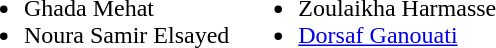<table border="0" cellpadding="2">
<tr valign="top">
<td><br><ul><li> Ghada Mehat</li><li> Noura Samir Elsayed</li></ul></td>
<td><br><ul><li>  Zoulaikha Harmasse</li><li> <a href='#'>Dorsaf Ganouati</a></li></ul></td>
</tr>
</table>
